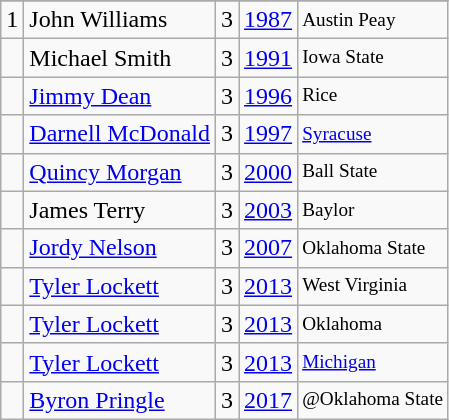<table class="wikitable">
<tr>
</tr>
<tr>
<td>1</td>
<td>John Williams</td>
<td>3</td>
<td><a href='#'>1987</a></td>
<td style="font-size:80%;">Austin Peay</td>
</tr>
<tr>
<td></td>
<td>Michael Smith</td>
<td>3</td>
<td><a href='#'>1991</a></td>
<td style="font-size:80%;">Iowa State</td>
</tr>
<tr>
<td></td>
<td><a href='#'>Jimmy Dean</a></td>
<td>3</td>
<td><a href='#'>1996</a></td>
<td style="font-size:80%;">Rice</td>
</tr>
<tr>
<td></td>
<td><a href='#'>Darnell McDonald</a></td>
<td>3</td>
<td><a href='#'>1997</a></td>
<td style="font-size:80%;"><a href='#'>Syracuse</a></td>
</tr>
<tr>
<td></td>
<td><a href='#'>Quincy Morgan</a></td>
<td>3</td>
<td><a href='#'>2000</a></td>
<td style="font-size:80%;">Ball State</td>
</tr>
<tr>
<td></td>
<td>James Terry</td>
<td>3</td>
<td><a href='#'>2003</a></td>
<td style="font-size:80%;">Baylor</td>
</tr>
<tr>
<td></td>
<td><a href='#'>Jordy Nelson</a></td>
<td>3</td>
<td><a href='#'>2007</a></td>
<td style="font-size:80%;">Oklahoma State</td>
</tr>
<tr>
<td></td>
<td><a href='#'>Tyler Lockett</a></td>
<td>3</td>
<td><a href='#'>2013</a></td>
<td style="font-size:80%;">West Virginia</td>
</tr>
<tr>
<td></td>
<td><a href='#'>Tyler Lockett</a></td>
<td>3</td>
<td><a href='#'>2013</a></td>
<td style="font-size:80%;">Oklahoma</td>
</tr>
<tr>
<td></td>
<td><a href='#'>Tyler Lockett</a></td>
<td>3</td>
<td><a href='#'>2013</a></td>
<td style="font-size:80%;"><a href='#'>Michigan</a></td>
</tr>
<tr>
<td></td>
<td><a href='#'>Byron Pringle</a></td>
<td>3</td>
<td><a href='#'>2017</a></td>
<td style="font-size:80%;">@Oklahoma State</td>
</tr>
</table>
